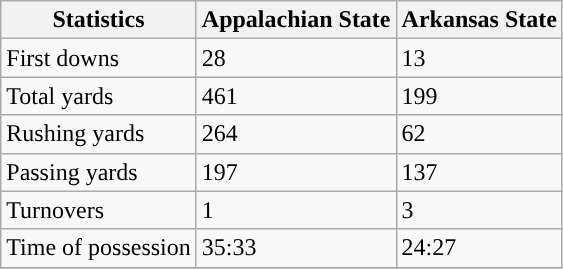<table class="wikitable">
<tr>
<th>Statistics</th>
<th>Appalachian State</th>
<th>Arkansas State</th>
</tr>
<tr>
<td>First downs</td>
<td>28</td>
<td>13</td>
</tr>
<tr>
<td>Total yards</td>
<td>461</td>
<td>199</td>
</tr>
<tr>
<td>Rushing yards</td>
<td>264</td>
<td>62</td>
</tr>
<tr>
<td>Passing yards</td>
<td>197</td>
<td>137</td>
</tr>
<tr>
<td>Turnovers</td>
<td>1</td>
<td>3</td>
</tr>
<tr>
<td>Time of possession</td>
<td>35:33</td>
<td>24:27</td>
</tr>
<tr>
</tr>
</table>
